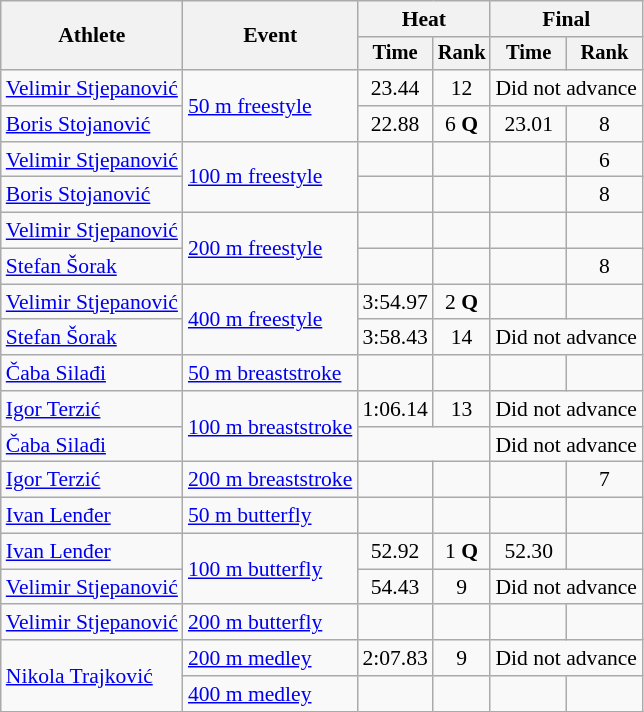<table class=wikitable style="font-size:90%">
<tr>
<th rowspan="2">Athlete</th>
<th rowspan="2">Event</th>
<th colspan="2">Heat</th>
<th colspan="2">Final</th>
</tr>
<tr style="font-size:95%">
<th>Time</th>
<th>Rank</th>
<th>Time</th>
<th>Rank</th>
</tr>
<tr align=center>
<td align=left><a href='#'>Velimir Stjepanović</a></td>
<td align=left rowspan=2><a href='#'>50 m freestyle</a></td>
<td>23.44</td>
<td>12</td>
<td colspan="2">Did not advance</td>
</tr>
<tr align=center>
<td align=left><a href='#'>Boris Stojanović</a></td>
<td>22.88</td>
<td>6 <strong>Q</strong></td>
<td>23.01</td>
<td>8</td>
</tr>
<tr align=center>
<td align=left><a href='#'>Velimir Stjepanović</a></td>
<td align=left rowspan=2><a href='#'>100 m freestyle</a></td>
<td></td>
<td></td>
<td></td>
<td>6</td>
</tr>
<tr align=center>
<td align=left><a href='#'>Boris Stojanović</a></td>
<td></td>
<td></td>
<td></td>
<td>8</td>
</tr>
<tr align=center>
<td align=left><a href='#'>Velimir Stjepanović</a></td>
<td align=left rowspan=2><a href='#'>200 m freestyle</a></td>
<td></td>
<td></td>
<td></td>
<td></td>
</tr>
<tr align=center>
<td align=left><a href='#'>Stefan Šorak</a></td>
<td></td>
<td></td>
<td></td>
<td>8</td>
</tr>
<tr align=center>
<td align=left><a href='#'>Velimir Stjepanović</a></td>
<td align=left rowspan=2><a href='#'>400 m freestyle</a></td>
<td>3:54.97</td>
<td>2 <strong>Q</strong></td>
<td></td>
<td></td>
</tr>
<tr align=center>
<td align=left><a href='#'>Stefan Šorak</a></td>
<td>3:58.43</td>
<td>14</td>
<td colspan="2">Did not advance</td>
</tr>
<tr align=center>
<td align=left><a href='#'>Čaba Silađi</a></td>
<td align=left><a href='#'>50 m breaststroke</a></td>
<td></td>
<td></td>
<td></td>
<td></td>
</tr>
<tr align=center>
<td align=left><a href='#'>Igor Terzić</a></td>
<td align=left rowspan=2><a href='#'>100 m breaststroke</a></td>
<td>1:06.14</td>
<td>13</td>
<td colspan="2">Did not advance</td>
</tr>
<tr align=center>
<td align=left><a href='#'>Čaba Silađi</a></td>
<td colspan="2"></td>
<td colspan="2">Did not advance</td>
</tr>
<tr align=center>
<td align=left><a href='#'>Igor Terzić</a></td>
<td align=left><a href='#'>200 m breaststroke</a></td>
<td></td>
<td></td>
<td></td>
<td>7</td>
</tr>
<tr align=center>
<td align=left><a href='#'>Ivan Lenđer</a></td>
<td align=left><a href='#'>50 m butterfly</a></td>
<td></td>
<td></td>
<td></td>
<td></td>
</tr>
<tr align=center>
<td align=left><a href='#'>Ivan Lenđer</a></td>
<td align=left rowspan=2><a href='#'>100 m butterfly</a></td>
<td>52.92</td>
<td>1 <strong>Q</strong></td>
<td>52.30</td>
<td></td>
</tr>
<tr align=center>
<td align=left><a href='#'>Velimir Stjepanović</a></td>
<td>54.43</td>
<td>9</td>
<td colspan="2">Did not advance</td>
</tr>
<tr align=center>
<td align=left><a href='#'>Velimir Stjepanović</a></td>
<td align=left><a href='#'>200 m butterfly</a></td>
<td></td>
<td></td>
<td></td>
<td></td>
</tr>
<tr align=center>
<td align=left align=left rowspan=2><a href='#'>Nikola Trajković</a></td>
<td align=left><a href='#'>200 m medley</a></td>
<td>2:07.83</td>
<td>9</td>
<td colspan="2">Did not advance</td>
</tr>
<tr align=center>
<td align=left><a href='#'>400 m medley</a></td>
<td></td>
<td></td>
<td></td>
<td></td>
</tr>
</table>
